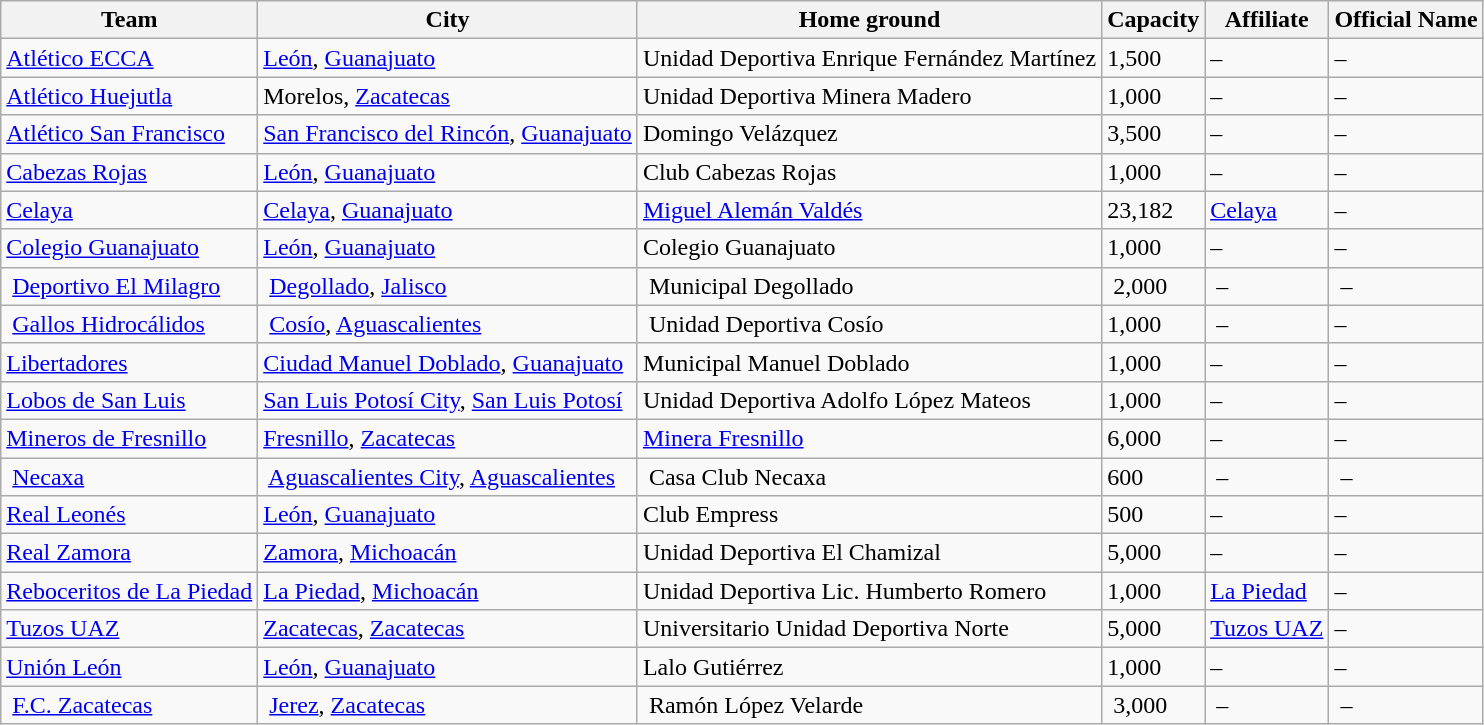<table class="wikitable sortable">
<tr>
<th>Team</th>
<th>City</th>
<th>Home ground</th>
<th>Capacity</th>
<th>Affiliate</th>
<th>Official Name</th>
</tr>
<tr>
<td><a href='#'>Atlético ECCA</a></td>
<td><a href='#'>León</a>, <a href='#'>Guanajuato</a></td>
<td>Unidad Deportiva Enrique Fernández Martínez</td>
<td>1,500</td>
<td>–</td>
<td>–</td>
</tr>
<tr>
<td><a href='#'>Atlético Huejutla</a></td>
<td>Morelos, <a href='#'>Zacatecas</a></td>
<td>Unidad Deportiva Minera Madero</td>
<td>1,000</td>
<td>–</td>
<td>–</td>
</tr>
<tr>
<td><a href='#'>Atlético San Francisco</a></td>
<td><a href='#'>San Francisco del Rincón</a>, <a href='#'>Guanajuato</a></td>
<td>Domingo Velázquez</td>
<td>3,500</td>
<td>–</td>
<td>–</td>
</tr>
<tr>
<td><a href='#'>Cabezas Rojas</a></td>
<td><a href='#'>León</a>, <a href='#'>Guanajuato</a></td>
<td>Club Cabezas Rojas</td>
<td>1,000</td>
<td>–</td>
<td>–</td>
</tr>
<tr>
<td><a href='#'>Celaya</a></td>
<td><a href='#'>Celaya</a>, <a href='#'>Guanajuato</a></td>
<td><a href='#'>Miguel Alemán Valdés</a></td>
<td>23,182</td>
<td><a href='#'>Celaya</a></td>
<td>–</td>
</tr>
<tr>
<td><a href='#'>Colegio Guanajuato</a></td>
<td><a href='#'>León</a>, <a href='#'>Guanajuato</a></td>
<td>Colegio Guanajuato</td>
<td>1,000</td>
<td>–</td>
<td>–</td>
</tr>
<tr>
<td> <a href='#'>Deportivo El Milagro</a> </td>
<td> <a href='#'>Degollado</a>, <a href='#'>Jalisco</a> </td>
<td> Municipal Degollado</td>
<td> 2,000</td>
<td> – </td>
<td> –</td>
</tr>
<tr>
<td> <a href='#'>Gallos Hidrocálidos</a> </td>
<td> <a href='#'>Cosío</a>, <a href='#'>Aguascalientes</a> </td>
<td> Unidad Deportiva Cosío </td>
<td>1,000</td>
<td> – </td>
<td>–</td>
</tr>
<tr>
<td><a href='#'>Libertadores</a></td>
<td><a href='#'>Ciudad Manuel Doblado</a>, <a href='#'>Guanajuato</a></td>
<td>Municipal Manuel Doblado</td>
<td>1,000</td>
<td>–</td>
<td>–</td>
</tr>
<tr>
<td><a href='#'>Lobos de San Luis</a></td>
<td><a href='#'>San Luis Potosí City</a>, <a href='#'>San Luis Potosí</a></td>
<td>Unidad Deportiva Adolfo López Mateos</td>
<td>1,000</td>
<td>–</td>
<td>–</td>
</tr>
<tr>
<td><a href='#'>Mineros de Fresnillo</a></td>
<td><a href='#'>Fresnillo</a>, <a href='#'>Zacatecas</a></td>
<td><a href='#'>Minera Fresnillo</a></td>
<td>6,000</td>
<td>–</td>
<td>–</td>
</tr>
<tr>
<td> <a href='#'>Necaxa</a> </td>
<td> <a href='#'>Aguascalientes City</a>, <a href='#'>Aguascalientes</a> </td>
<td> Casa Club Necaxa</td>
<td>600</td>
<td> – </td>
<td> –</td>
</tr>
<tr>
<td><a href='#'>Real Leonés</a></td>
<td><a href='#'>León</a>, <a href='#'>Guanajuato</a></td>
<td>Club Empress</td>
<td>500</td>
<td>–</td>
<td>–</td>
</tr>
<tr>
<td><a href='#'>Real Zamora</a></td>
<td><a href='#'>Zamora</a>, <a href='#'>Michoacán</a></td>
<td>Unidad Deportiva El Chamizal</td>
<td>5,000</td>
<td>–</td>
<td>–</td>
</tr>
<tr>
<td><a href='#'>Reboceritos de La Piedad</a></td>
<td><a href='#'>La Piedad</a>, <a href='#'>Michoacán</a></td>
<td>Unidad Deportiva Lic. Humberto Romero</td>
<td>1,000</td>
<td><a href='#'>La Piedad</a></td>
<td>–</td>
</tr>
<tr>
<td><a href='#'>Tuzos UAZ</a></td>
<td><a href='#'>Zacatecas</a>, <a href='#'>Zacatecas</a></td>
<td>Universitario Unidad Deportiva Norte</td>
<td>5,000</td>
<td><a href='#'>Tuzos UAZ</a></td>
<td>–</td>
</tr>
<tr>
<td><a href='#'>Unión León</a></td>
<td><a href='#'>León</a>, <a href='#'>Guanajuato</a></td>
<td>Lalo Gutiérrez</td>
<td>1,000</td>
<td>–</td>
<td>–</td>
</tr>
<tr>
<td> <a href='#'>F.C. Zacatecas</a> </td>
<td> <a href='#'>Jerez</a>, <a href='#'>Zacatecas</a> </td>
<td> Ramón López Velarde</td>
<td> 3,000</td>
<td> – </td>
<td> –</td>
</tr>
</table>
